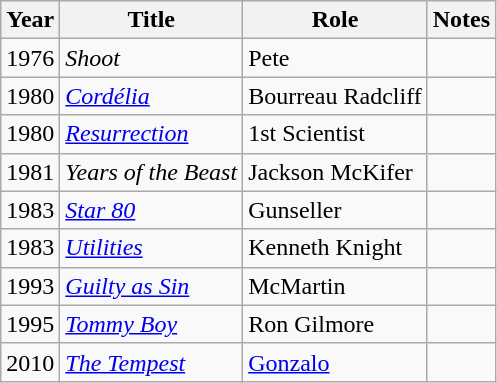<table class="wikitable sortable">
<tr>
<th>Year</th>
<th>Title</th>
<th>Role</th>
<th>Notes</th>
</tr>
<tr>
<td>1976</td>
<td><em>Shoot</em></td>
<td>Pete</td>
<td></td>
</tr>
<tr>
<td>1980</td>
<td><a href='#'><em>Cordélia</em></a></td>
<td>Bourreau Radcliff</td>
<td></td>
</tr>
<tr>
<td>1980</td>
<td><a href='#'><em>Resurrection</em></a></td>
<td>1st Scientist</td>
<td></td>
</tr>
<tr>
<td>1981</td>
<td><em>Years of the Beast</em></td>
<td>Jackson McKifer</td>
<td></td>
</tr>
<tr>
<td>1983</td>
<td><em><a href='#'>Star 80</a></em></td>
<td>Gunseller</td>
<td></td>
</tr>
<tr>
<td>1983</td>
<td><a href='#'><em>Utilities</em></a></td>
<td>Kenneth Knight</td>
<td></td>
</tr>
<tr>
<td>1993</td>
<td><em><a href='#'>Guilty as Sin</a></em></td>
<td>McMartin</td>
<td></td>
</tr>
<tr>
<td>1995</td>
<td><em><a href='#'>Tommy Boy</a></em></td>
<td>Ron Gilmore</td>
<td></td>
</tr>
<tr>
<td>2010</td>
<td><a href='#'><em>The Tempest</em></a></td>
<td><a href='#'>Gonzalo</a></td>
<td></td>
</tr>
</table>
